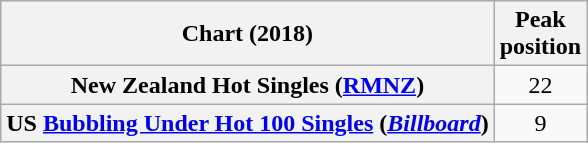<table class="wikitable sortable plainrowheaders" style="text-align:center">
<tr>
<th>Chart (2018)</th>
<th>Peak<br>position</th>
</tr>
<tr>
<th scope="row">New Zealand Hot Singles (<a href='#'>RMNZ</a>)</th>
<td>22</td>
</tr>
<tr>
<th scope="row">US <a href='#'>Bubbling Under Hot 100 Singles</a> (<a href='#'><em>Billboard</em></a>)</th>
<td>9</td>
</tr>
</table>
